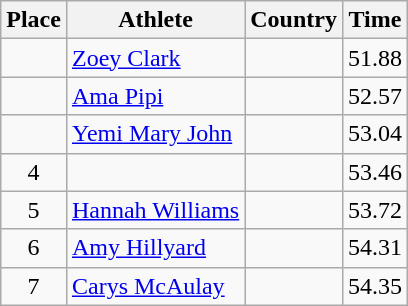<table class="wikitable">
<tr>
<th>Place</th>
<th>Athlete</th>
<th>Country</th>
<th>Time</th>
</tr>
<tr>
<td align=center></td>
<td><a href='#'>Zoey Clark</a></td>
<td></td>
<td>51.88</td>
</tr>
<tr>
<td align=center></td>
<td><a href='#'>Ama Pipi</a></td>
<td></td>
<td>52.57</td>
</tr>
<tr>
<td align=center></td>
<td><a href='#'>Yemi Mary John</a></td>
<td></td>
<td>53.04</td>
</tr>
<tr>
<td align=center>4</td>
<td></td>
<td></td>
<td>53.46</td>
</tr>
<tr>
<td align=center>5</td>
<td><a href='#'>Hannah Williams</a></td>
<td></td>
<td>53.72</td>
</tr>
<tr>
<td align=center>6</td>
<td><a href='#'>Amy Hillyard</a></td>
<td></td>
<td>54.31</td>
</tr>
<tr>
<td align=center>7</td>
<td><a href='#'>Carys McAulay</a></td>
<td></td>
<td>54.35</td>
</tr>
</table>
